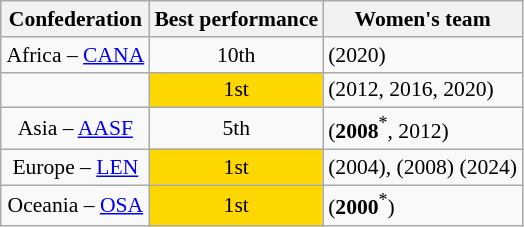<table class="wikitable" style="text-align: center; font-size: 90%; margin-left: 1em;">
<tr>
<th>Confederation</th>
<th>Best performance</th>
<th>Women's team</th>
</tr>
<tr>
<td>Africa – <a href='#'>CANA</a></td>
<td>10th</td>
<td style="text-align: left;"> (2020)</td>
</tr>
<tr>
<td></td>
<td style="background-color: gold;">1st</td>
<td style="text-align: left;"> (2012, 2016, 2020)</td>
</tr>
<tr>
<td>Asia – <a href='#'>AASF</a></td>
<td>5th</td>
<td style="text-align: left;"> (<strong>2008</strong><sup>*</sup>, 2012)</td>
</tr>
<tr>
<td>Europe – <a href='#'>LEN</a></td>
<td style="background-color: gold;">1st</td>
<td style="text-align: left;"> (2004),  (2008)  (2024)</td>
</tr>
<tr>
<td>Oceania – <a href='#'>OSA</a></td>
<td style="background-color: gold;">1st</td>
<td style="text-align: left;"> (<strong>2000</strong><sup>*</sup>)</td>
</tr>
</table>
